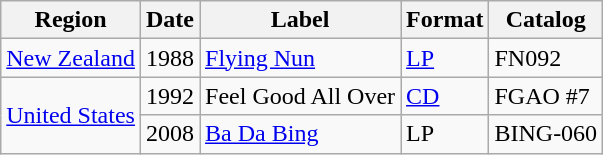<table class="wikitable">
<tr>
<th>Region</th>
<th>Date</th>
<th>Label</th>
<th>Format</th>
<th>Catalog</th>
</tr>
<tr>
<td><a href='#'>New Zealand</a></td>
<td>1988</td>
<td><a href='#'>Flying Nun</a></td>
<td><a href='#'>LP</a></td>
<td>FN092</td>
</tr>
<tr>
<td rowspan="2"><a href='#'>United States</a></td>
<td>1992</td>
<td>Feel Good All Over</td>
<td><a href='#'>CD</a></td>
<td>FGAO #7</td>
</tr>
<tr>
<td>2008</td>
<td><a href='#'>Ba Da Bing</a></td>
<td>LP</td>
<td>BING-060</td>
</tr>
</table>
